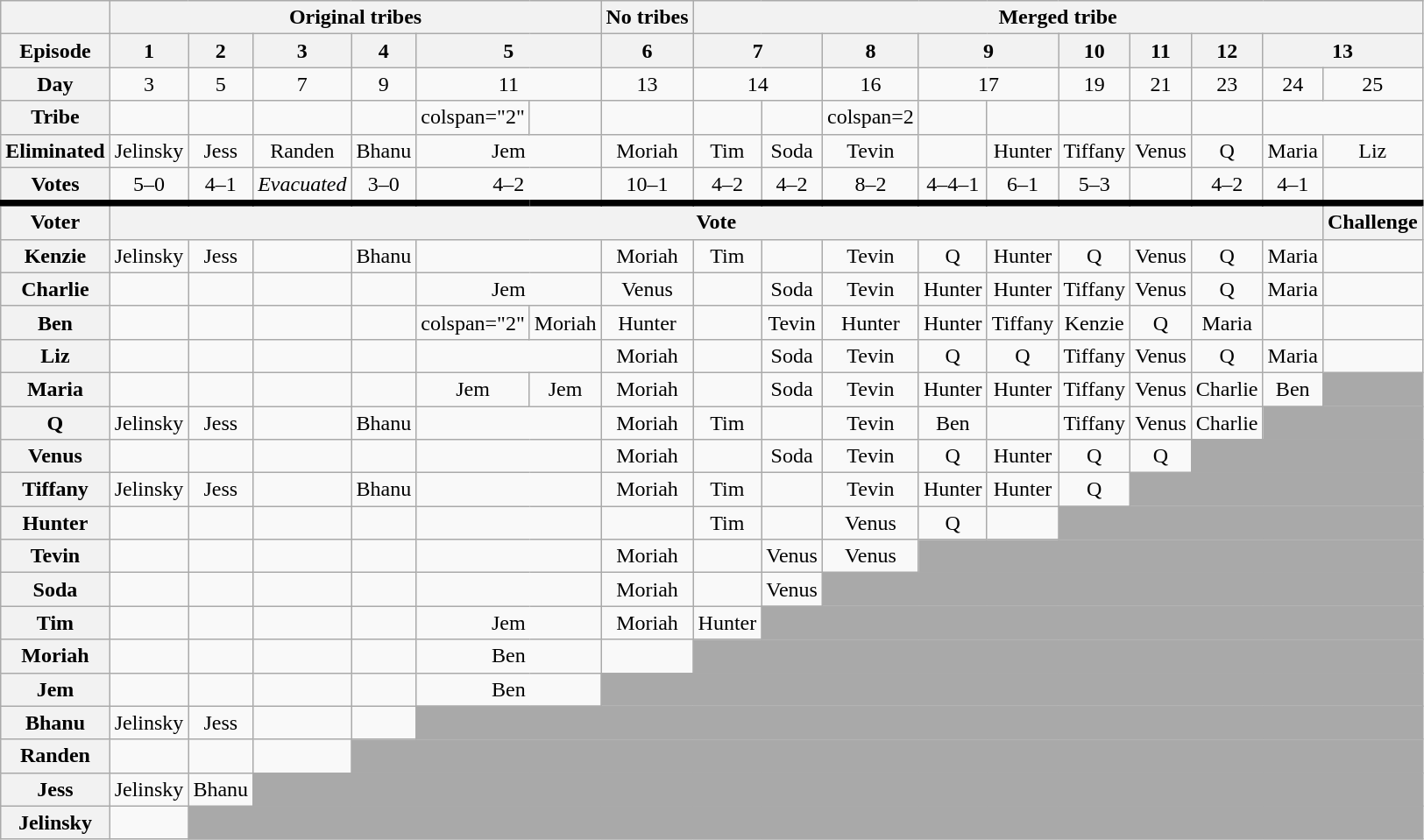<table class="wikitable unsortable" style="text-align:center;">
<tr>
<th></th>
<th colspan="6">Original tribes</th>
<th>No tribes</th>
<th colspan="10">Merged tribe</th>
</tr>
<tr>
<th scope="row">Episode</th>
<th>1</th>
<th>2</th>
<th>3</th>
<th>4</th>
<th colspan="2">5</th>
<th>6</th>
<th colspan="2">7</th>
<th>8</th>
<th colspan="2">9</th>
<th>10</th>
<th>11</th>
<th>12</th>
<th colspan="2">13</th>
</tr>
<tr>
<th scope="row">Day</th>
<td>3</td>
<td>5</td>
<td>7</td>
<td>9</td>
<td colspan="2">11</td>
<td>13</td>
<td colspan="2">14</td>
<td>16</td>
<td colspan="2">17</td>
<td>19</td>
<td>21</td>
<td>23</td>
<td>24</td>
<td>25</td>
</tr>
<tr>
<th scope="row">Tribe</th>
<td></td>
<td></td>
<td></td>
<td></td>
<td>colspan="2" </td>
<td></td>
<td></td>
<td></td>
<td></td>
<td>colspan=2 </td>
<td></td>
<td></td>
<td></td>
<td></td>
<td></td>
</tr>
<tr>
<th scope="row">Eliminated</th>
<td>Jelinsky</td>
<td>Jess</td>
<td>Randen</td>
<td>Bhanu</td>
<td colspan="2">Jem</td>
<td>Moriah</td>
<td>Tim</td>
<td>Soda</td>
<td>Tevin</td>
<td></td>
<td>Hunter</td>
<td>Tiffany</td>
<td>Venus</td>
<td>Q</td>
<td>Maria</td>
<td>Liz</td>
</tr>
<tr>
<th scope="row">Votes</th>
<td>5–0</td>
<td>4–1</td>
<td><em>Evacuated</em></td>
<td>3–0</td>
<td colspan="2">4–2</td>
<td>10–1</td>
<td>4–2</td>
<td>4–2</td>
<td>8–2</td>
<td>4–4–1</td>
<td>6–1</td>
<td>5–3</td>
<td></td>
<td>4–2</td>
<td>4–1</td>
<td></td>
</tr>
<tr style="border-top:5px solid; height:0px">
<th scope="col">Voter</th>
<th colspan="16">Vote</th>
<th>Challenge</th>
</tr>
<tr>
<th scope="row">Kenzie</th>
<td>Jelinsky</td>
<td>Jess</td>
<td></td>
<td>Bhanu</td>
<td colspan="2"></td>
<td>Moriah</td>
<td>Tim</td>
<td></td>
<td>Tevin</td>
<td>Q</td>
<td>Hunter</td>
<td>Q</td>
<td>Venus</td>
<td>Q</td>
<td>Maria</td>
<td></td>
</tr>
<tr>
<th scope="row">Charlie</th>
<td></td>
<td></td>
<td></td>
<td></td>
<td colspan="2">Jem</td>
<td>Venus</td>
<td></td>
<td>Soda</td>
<td>Tevin</td>
<td>Hunter</td>
<td>Hunter</td>
<td>Tiffany</td>
<td>Venus</td>
<td>Q</td>
<td>Maria</td>
<td></td>
</tr>
<tr>
<th scope="row">Ben</th>
<td></td>
<td></td>
<td></td>
<td></td>
<td>colspan="2" </td>
<td>Moriah</td>
<td>Hunter</td>
<td></td>
<td>Tevin</td>
<td>Hunter</td>
<td>Hunter</td>
<td>Tiffany</td>
<td>Kenzie</td>
<td>Q</td>
<td>Maria</td>
<td></td>
</tr>
<tr>
<th scope="row">Liz</th>
<td></td>
<td></td>
<td></td>
<td></td>
<td colspan="2"></td>
<td>Moriah</td>
<td></td>
<td>Soda</td>
<td>Tevin</td>
<td>Q</td>
<td>Q</td>
<td>Tiffany</td>
<td>Venus</td>
<td>Q</td>
<td>Maria</td>
<td></td>
</tr>
<tr>
<th scope="row">Maria</th>
<td></td>
<td></td>
<td></td>
<td></td>
<td>Jem</td>
<td>Jem</td>
<td>Moriah</td>
<td></td>
<td>Soda</td>
<td>Tevin</td>
<td>Hunter</td>
<td>Hunter</td>
<td>Tiffany</td>
<td>Venus</td>
<td>Charlie</td>
<td>Ben</td>
<td colspan="1" style="background:darkgray"></td>
</tr>
<tr>
<th scope="row">Q</th>
<td>Jelinsky</td>
<td>Jess</td>
<td></td>
<td>Bhanu</td>
<td colspan="2"></td>
<td>Moriah</td>
<td>Tim</td>
<td></td>
<td>Tevin</td>
<td>Ben</td>
<td></td>
<td>Tiffany</td>
<td>Venus</td>
<td>Charlie</td>
<td colspan="2" style="background:darkgray"></td>
</tr>
<tr>
<th scope="row">Venus</th>
<td></td>
<td></td>
<td></td>
<td></td>
<td colspan="2"></td>
<td>Moriah</td>
<td></td>
<td>Soda</td>
<td>Tevin</td>
<td>Q</td>
<td>Hunter</td>
<td>Q</td>
<td>Q</td>
<td colspan="3" style="background:darkgray"></td>
</tr>
<tr>
<th scope="row">Tiffany</th>
<td>Jelinsky</td>
<td>Jess</td>
<td></td>
<td>Bhanu</td>
<td colspan="2"></td>
<td>Moriah</td>
<td>Tim</td>
<td></td>
<td>Tevin</td>
<td>Hunter</td>
<td>Hunter</td>
<td>Q</td>
<td colspan="4" style="background:darkgray"></td>
</tr>
<tr>
<th scope="row">Hunter</th>
<td></td>
<td></td>
<td></td>
<td></td>
<td colspan="2"></td>
<td></td>
<td>Tim</td>
<td></td>
<td>Venus</td>
<td>Q</td>
<td></td>
<td colspan="5" style="background:darkgray"></td>
</tr>
<tr>
<th scope="row">Tevin</th>
<td></td>
<td></td>
<td></td>
<td></td>
<td colspan="2"></td>
<td>Moriah</td>
<td></td>
<td>Venus</td>
<td>Venus</td>
<td colspan="7" style="background:darkgray"></td>
</tr>
<tr>
<th scope="row">Soda</th>
<td></td>
<td></td>
<td></td>
<td></td>
<td colspan="2"></td>
<td>Moriah</td>
<td></td>
<td>Venus</td>
<td colspan="8" style="background:darkgray"></td>
</tr>
<tr>
<th scope="row">Tim</th>
<td></td>
<td></td>
<td></td>
<td></td>
<td colspan="2">Jem</td>
<td>Moriah</td>
<td>Hunter</td>
<td colspan="9" style="background:darkgray"></td>
</tr>
<tr>
<th scope="row">Moriah</th>
<td></td>
<td></td>
<td></td>
<td></td>
<td colspan="2">Ben</td>
<td></td>
<td colspan="10" style="background:darkgray"></td>
</tr>
<tr>
<th scope="row">Jem</th>
<td></td>
<td></td>
<td></td>
<td></td>
<td colspan="2">Ben</td>
<td colspan="11" style="background:darkgray"></td>
</tr>
<tr>
<th scope="row">Bhanu</th>
<td>Jelinsky</td>
<td>Jess</td>
<td></td>
<td></td>
<td colspan="13" style="background:darkgray"></td>
</tr>
<tr>
<th scope="row">Randen</th>
<td></td>
<td></td>
<td></td>
<td colspan="14" style="background:darkgray"></td>
</tr>
<tr>
<th scope="row">Jess</th>
<td>Jelinsky</td>
<td>Bhanu</td>
<td colspan="15" style="background:darkgray"></td>
</tr>
<tr>
<th scope="row">Jelinsky</th>
<td></td>
<td colspan="16" style="background:darkgray"></td>
</tr>
</table>
